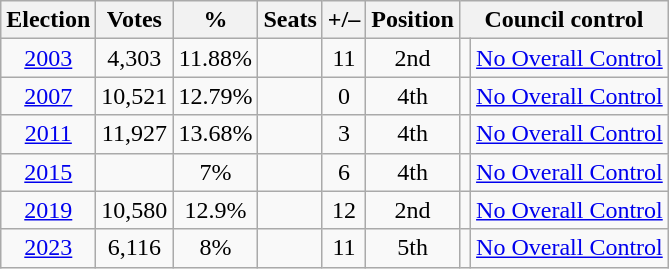<table class="wikitable" style="text-align:center">
<tr>
<th>Election</th>
<th>Votes</th>
<th>%</th>
<th><strong>Seats</strong></th>
<th><strong>+/–</strong></th>
<th><strong>Position</strong></th>
<th colspan="2"><strong>Council control</strong></th>
</tr>
<tr>
<td><a href='#'>2003</a></td>
<td>4,303</td>
<td>11.88%</td>
<td></td>
<td> 11</td>
<td> 2nd</td>
<td></td>
<td><a href='#'>No Overall Control</a></td>
</tr>
<tr>
<td><a href='#'>2007</a></td>
<td>10,521</td>
<td>12.79%</td>
<td></td>
<td> 0</td>
<td> 4th</td>
<td></td>
<td><a href='#'>No Overall Control</a></td>
</tr>
<tr>
<td><a href='#'>2011</a></td>
<td>11,927</td>
<td>13.68%</td>
<td></td>
<td> 3</td>
<td> 4th</td>
<td></td>
<td><a href='#'>No Overall Control</a></td>
</tr>
<tr>
<td><a href='#'>2015</a></td>
<td></td>
<td>7%</td>
<td></td>
<td> 6</td>
<td> 4th</td>
<td></td>
<td><a href='#'>No Overall Control</a></td>
</tr>
<tr>
<td><a href='#'>2019</a></td>
<td>10,580</td>
<td>12.9%</td>
<td></td>
<td> 12</td>
<td> 2nd</td>
<td></td>
<td><a href='#'>No Overall Control</a></td>
</tr>
<tr>
<td><a href='#'>2023</a></td>
<td>6,116</td>
<td>8%</td>
<td></td>
<td> 11</td>
<td> 5th</td>
<td></td>
<td><a href='#'>No Overall Control</a></td>
</tr>
</table>
